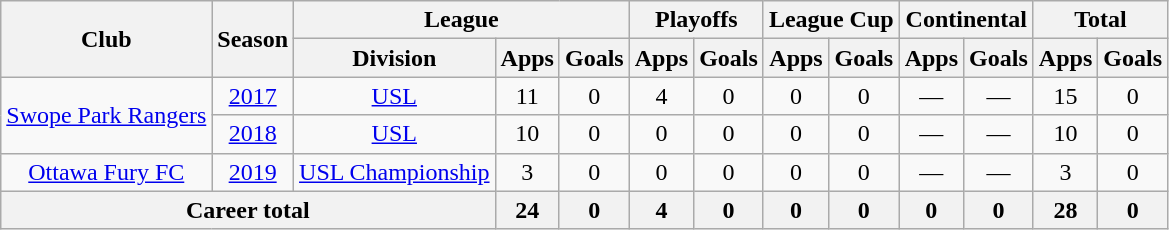<table class="wikitable" style="text-align: center;">
<tr>
<th rowspan="2">Club</th>
<th rowspan="2">Season</th>
<th colspan="3">League</th>
<th colspan="2">Playoffs</th>
<th colspan="2">League Cup</th>
<th colspan="2">Continental</th>
<th colspan="2">Total</th>
</tr>
<tr>
<th>Division</th>
<th>Apps</th>
<th>Goals</th>
<th>Apps</th>
<th>Goals</th>
<th>Apps</th>
<th>Goals</th>
<th>Apps</th>
<th>Goals</th>
<th>Apps</th>
<th>Goals</th>
</tr>
<tr>
<td rowspan="2"><a href='#'>Swope Park Rangers</a></td>
<td><a href='#'>2017</a></td>
<td><a href='#'>USL</a></td>
<td>11</td>
<td>0</td>
<td>4</td>
<td>0</td>
<td>0</td>
<td>0</td>
<td>—</td>
<td>—</td>
<td>15</td>
<td>0</td>
</tr>
<tr>
<td><a href='#'>2018</a></td>
<td><a href='#'>USL</a></td>
<td>10</td>
<td>0</td>
<td>0</td>
<td>0</td>
<td>0</td>
<td>0</td>
<td>—</td>
<td>—</td>
<td>10</td>
<td>0</td>
</tr>
<tr>
<td rowspan="1"><a href='#'>Ottawa Fury FC</a></td>
<td><a href='#'>2019</a></td>
<td><a href='#'>USL Championship</a></td>
<td>3</td>
<td>0</td>
<td>0</td>
<td>0</td>
<td>0</td>
<td>0</td>
<td>—</td>
<td>—</td>
<td>3</td>
<td>0</td>
</tr>
<tr>
<th colspan="3">Career total</th>
<th>24</th>
<th>0</th>
<th>4</th>
<th>0</th>
<th>0</th>
<th>0</th>
<th>0</th>
<th>0</th>
<th>28</th>
<th>0</th>
</tr>
</table>
